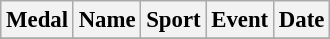<table class="wikitable sortable" style="font-size: 95%;">
<tr>
<th>Medal</th>
<th>Name</th>
<th>Sport</th>
<th>Event</th>
<th>Date</th>
</tr>
<tr>
</tr>
</table>
